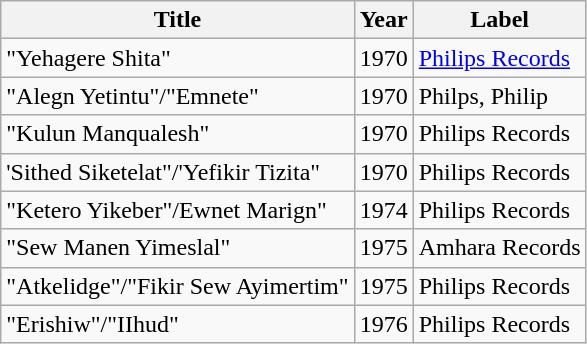<table class="wikitable">
<tr>
<th>Title</th>
<th>Year</th>
<th>Label</th>
</tr>
<tr>
<td>"Yehagere Shita"</td>
<td>1970</td>
<td><a href='#'>Philips Records</a></td>
</tr>
<tr>
<td>"Alegn Yetintu"/"Emnete"</td>
<td>1970</td>
<td>Philps, Philip</td>
</tr>
<tr>
<td>"Kulun Manqualesh"</td>
<td>1970</td>
<td>Philips Records</td>
</tr>
<tr>
<td>'Sithed Siketelat"/'Yefikir Tizita"</td>
<td>1970</td>
<td>Philips Records</td>
</tr>
<tr>
<td>"Ketero Yikeber"/Ewnet Marign"</td>
<td>1974</td>
<td>Philips Records</td>
</tr>
<tr>
<td>"Sew Manen Yimeslal"</td>
<td>1975</td>
<td>Amhara Records</td>
</tr>
<tr>
<td>"Atkelidge"/"Fikir Sew Ayimertim"</td>
<td>1975</td>
<td>Philips Records</td>
</tr>
<tr>
<td>"Erishiw"/"IIhud"</td>
<td>1976</td>
<td>Philips Records</td>
</tr>
</table>
